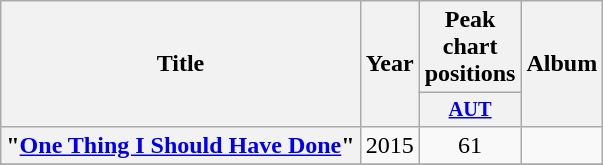<table class="wikitable plainrowheaders" style="text-align:center;">
<tr>
<th scope="col" rowspan="2">Title</th>
<th scope="col" rowspan="2">Year</th>
<th scope="col" colspan="1">Peak chart positions</th>
<th scope="col" rowspan="2">Album</th>
</tr>
<tr>
<th scope="col" style="width:3em;font-size:85%;"><a href='#'>AUT</a><br></th>
</tr>
<tr>
<th scope="row">"<a href='#'>One Thing I Should Have Done</a>"</th>
<td>2015</td>
<td>61</td>
<td></td>
</tr>
<tr>
</tr>
</table>
